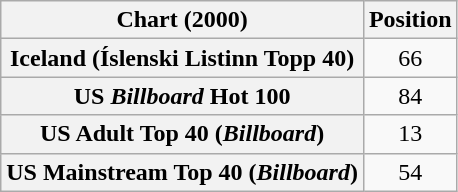<table class="wikitable sortable plainrowheaders" style="text-align:center">
<tr>
<th>Chart (2000)</th>
<th>Position</th>
</tr>
<tr>
<th scope="row">Iceland (Íslenski Listinn Topp 40)</th>
<td>66</td>
</tr>
<tr>
<th scope="row">US <em>Billboard</em> Hot 100</th>
<td>84</td>
</tr>
<tr>
<th scope="row">US Adult Top 40 (<em>Billboard</em>)</th>
<td>13</td>
</tr>
<tr>
<th scope="row">US Mainstream Top 40 (<em>Billboard</em>)</th>
<td>54</td>
</tr>
</table>
